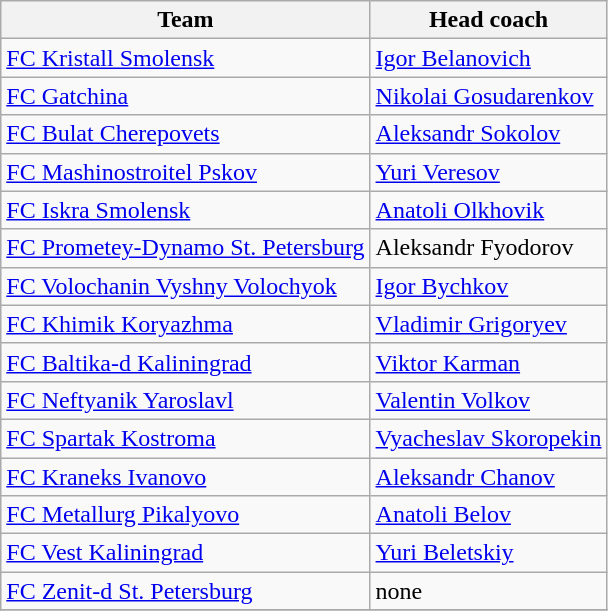<table class="wikitable">
<tr>
<th>Team</th>
<th>Head coach</th>
</tr>
<tr>
<td><a href='#'>FC Kristall Smolensk</a></td>
<td><a href='#'>Igor Belanovich</a></td>
</tr>
<tr>
<td><a href='#'>FC Gatchina</a></td>
<td><a href='#'>Nikolai Gosudarenkov</a></td>
</tr>
<tr>
<td><a href='#'>FC Bulat Cherepovets</a></td>
<td><a href='#'>Aleksandr Sokolov</a></td>
</tr>
<tr>
<td><a href='#'>FC Mashinostroitel Pskov</a></td>
<td><a href='#'>Yuri Veresov</a></td>
</tr>
<tr>
<td><a href='#'>FC Iskra Smolensk</a></td>
<td><a href='#'>Anatoli Olkhovik</a></td>
</tr>
<tr>
<td><a href='#'>FC Prometey-Dynamo St. Petersburg</a></td>
<td>Aleksandr Fyodorov</td>
</tr>
<tr>
<td><a href='#'>FC Volochanin Vyshny Volochyok</a></td>
<td><a href='#'>Igor Bychkov</a></td>
</tr>
<tr>
<td><a href='#'>FC Khimik Koryazhma</a></td>
<td><a href='#'>Vladimir Grigoryev</a></td>
</tr>
<tr>
<td><a href='#'>FC Baltika-d Kaliningrad</a></td>
<td><a href='#'>Viktor Karman</a></td>
</tr>
<tr>
<td><a href='#'>FC Neftyanik Yaroslavl</a></td>
<td><a href='#'>Valentin Volkov</a></td>
</tr>
<tr>
<td><a href='#'>FC Spartak Kostroma</a></td>
<td><a href='#'>Vyacheslav Skoropekin</a></td>
</tr>
<tr>
<td><a href='#'>FC Kraneks Ivanovo</a></td>
<td><a href='#'>Aleksandr Chanov</a></td>
</tr>
<tr>
<td><a href='#'>FC Metallurg Pikalyovo</a></td>
<td><a href='#'>Anatoli Belov</a></td>
</tr>
<tr>
<td><a href='#'>FC Vest Kaliningrad</a></td>
<td><a href='#'>Yuri Beletskiy</a></td>
</tr>
<tr>
<td><a href='#'>FC Zenit-d St. Petersburg</a></td>
<td>none</td>
</tr>
<tr>
</tr>
</table>
